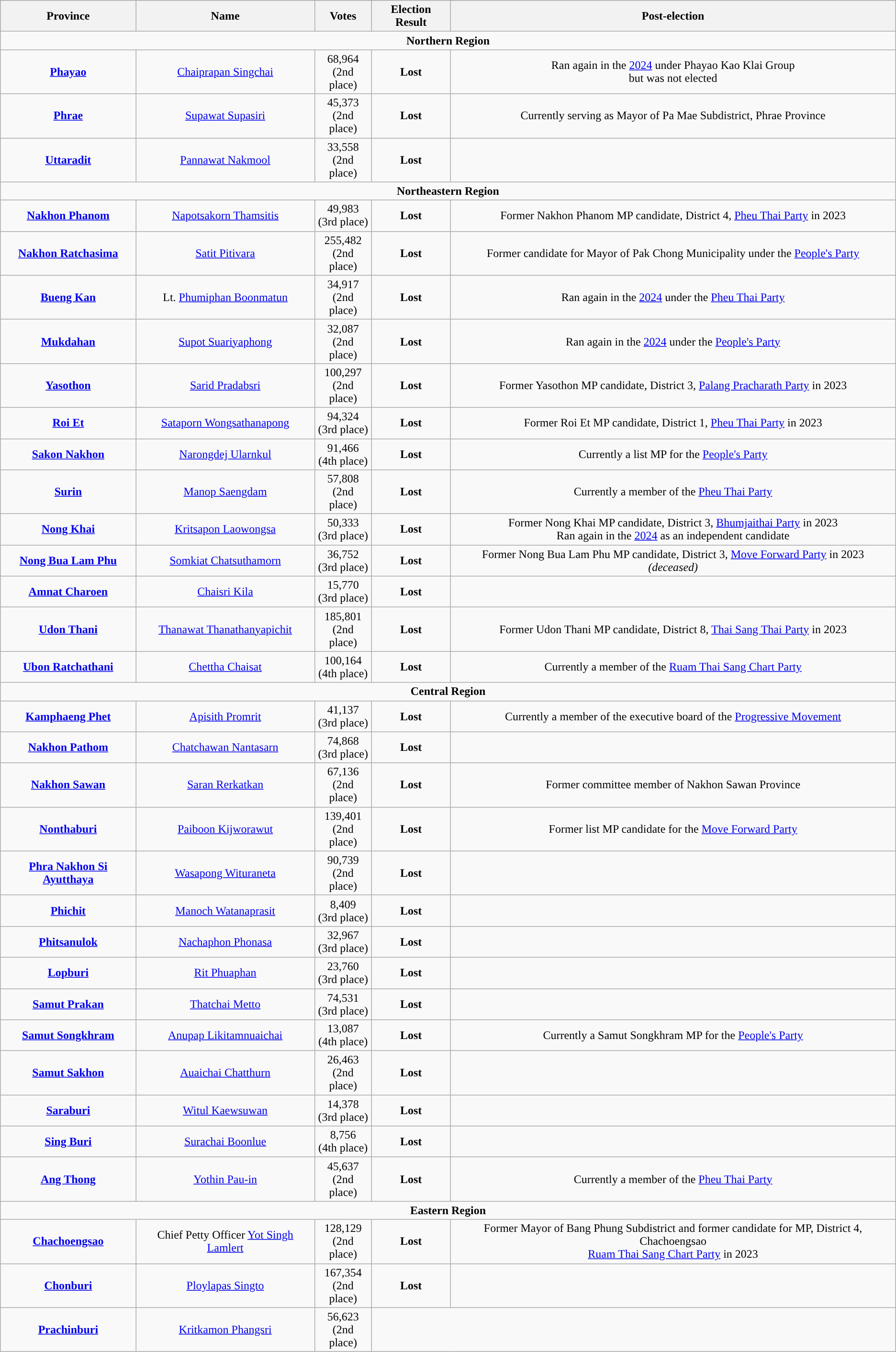<table class="wikitable" style="font-size:100%; text-align:center;">
<tr style="background:#cccccc">
<th>Province</th>
<th>Name</th>
<th>Votes</th>
<th>Election Result</th>
<th>Post-election</th>
</tr>
<tr>
<td colspan=5><strong>Northern Region</strong></td>
</tr>
<tr>
<td><strong><a href='#'>Phayao</a></strong></td>
<td><a href='#'>Chaiprapan Singchai</a></td>
<td>68,964 <br> (2nd place)</td>
<td> <strong>Lost</strong></td>
<td>Ran again in the <a href='#'>2024</a> under Phayao Kao Klai Group <br> but was not elected</td>
</tr>
<tr>
<td><strong><a href='#'>Phrae</a></strong></td>
<td><a href='#'>Supawat Supasiri</a></td>
<td>45,373 <br> (2nd place)</td>
<td> <strong>Lost</strong></td>
<td>Currently serving as Mayor of Pa Mae Subdistrict, Phrae Province</td>
</tr>
<tr>
<td><strong><a href='#'>Uttaradit</a></strong></td>
<td><a href='#'>Pannawat Nakmool</a></td>
<td>33,558 <br> (2nd place)</td>
<td> <strong>Lost</strong></td>
<td></td>
</tr>
<tr>
<td colspan=5><strong>Northeastern Region</strong></td>
</tr>
<tr>
<td><strong><a href='#'>Nakhon Phanom</a></strong></td>
<td><a href='#'>Napotsakorn Thamsitis</a></td>
<td>49,983 <br> (3rd place)</td>
<td> <strong>Lost</strong></td>
<td>Former Nakhon Phanom MP candidate, District 4, <a href='#'>Pheu Thai Party</a> in 2023</td>
</tr>
<tr>
<td><strong><a href='#'>Nakhon Ratchasima</a></strong></td>
<td><a href='#'>Satit Pitivara</a></td>
<td>255,482 <br> (2nd place)</td>
<td> <strong>Lost</strong></td>
<td>Former candidate for Mayor of Pak Chong Municipality under the <a href='#'>People's Party</a></td>
</tr>
<tr>
<td><strong><a href='#'>Bueng Kan</a></strong></td>
<td>Lt. <a href='#'>Phumiphan Boonmatun</a></td>
<td>34,917 <br> (2nd place)</td>
<td> <strong>Lost</strong></td>
<td>Ran again in the <a href='#'>2024</a> under the <a href='#'>Pheu Thai Party</a></td>
</tr>
<tr>
<td><strong><a href='#'>Mukdahan</a></strong></td>
<td><a href='#'>Supot Suariyaphong</a></td>
<td>32,087  <br> (2nd place)</td>
<td> <strong>Lost</strong></td>
<td>Ran again in the <a href='#'>2024</a> under the <a href='#'>People's Party</a></td>
</tr>
<tr>
<td><strong><a href='#'>Yasothon</a></strong></td>
<td><a href='#'>Sarid Pradabsri</a></td>
<td>100,297 <br> (2nd place)</td>
<td> <strong>Lost</strong></td>
<td>Former Yasothon MP candidate, District 3, <a href='#'>Palang Pracharath Party</a> in 2023</td>
</tr>
<tr>
<td><strong><a href='#'>Roi Et</a></strong></td>
<td><a href='#'>Sataporn Wongsathanapong</a></td>
<td>94,324 <br> (3rd place)</td>
<td> <strong>Lost</strong></td>
<td>Former Roi Et MP candidate, District 1, <a href='#'>Pheu Thai Party</a> in 2023</td>
</tr>
<tr>
<td><strong><a href='#'>Sakon Nakhon</a></strong></td>
<td><a href='#'>Narongdej Ularnkul</a></td>
<td>91,466 <br> (4th place)</td>
<td> <strong>Lost</strong></td>
<td>Currently a list MP for the <a href='#'>People's Party</a></td>
</tr>
<tr>
<td><strong><a href='#'>Surin</a></strong></td>
<td><a href='#'>Manop Saengdam</a></td>
<td>57,808 <br> (2nd place)</td>
<td> <strong>Lost</strong></td>
<td>Currently a member of the <a href='#'>Pheu Thai Party</a></td>
</tr>
<tr>
<td><strong><a href='#'>Nong Khai</a></strong></td>
<td><a href='#'>Kritsapon Laowongsa</a></td>
<td>50,333 <br> (3rd place)</td>
<td> <strong>Lost</strong></td>
<td>Former Nong Khai MP candidate, District 3, <a href='#'>Bhumjaithai Party</a> in 2023 <br> Ran again in the <a href='#'>2024</a> as an independent candidate</td>
</tr>
<tr>
<td><strong><a href='#'>Nong Bua Lam Phu</a></strong></td>
<td><a href='#'>Somkiat Chatsuthamorn</a></td>
<td>36,752 <br> (3rd place)</td>
<td> <strong>Lost</strong></td>
<td>Former Nong Bua Lam Phu MP candidate, District 3, <a href='#'>Move Forward Party</a> in 2023 <br> <em>(deceased)</em></td>
</tr>
<tr>
<td><strong><a href='#'>Amnat Charoen</a></strong></td>
<td><a href='#'>Chaisri Kila</a></td>
<td>15,770 <br> (3rd place)</td>
<td> <strong>Lost</strong></td>
<td></td>
</tr>
<tr>
<td><strong><a href='#'>Udon Thani</a></strong></td>
<td><a href='#'>Thanawat Thanathanyapichit</a></td>
<td>185,801 <br> (2nd place)</td>
<td> <strong>Lost</strong></td>
<td>Former Udon Thani MP candidate, District 8, <a href='#'>Thai Sang Thai Party</a> in 2023</td>
</tr>
<tr>
<td><strong><a href='#'>Ubon Ratchathani</a></strong></td>
<td><a href='#'>Chettha Chaisat</a></td>
<td>100,164 <br> (4th place)</td>
<td> <strong>Lost</strong></td>
<td>Currently a member of the <a href='#'>Ruam Thai Sang Chart Party</a></td>
</tr>
<tr>
<td colspan=5><strong>Central Region</strong></td>
</tr>
<tr>
<td><strong><a href='#'>Kamphaeng Phet</a></strong></td>
<td><a href='#'>Apisith Promrit</a></td>
<td>41,137 <br> (3rd place)</td>
<td> <strong>Lost</strong></td>
<td>Currently a member of the executive board of the <a href='#'>Progressive Movement</a></td>
</tr>
<tr>
<td><strong><a href='#'>Nakhon Pathom</a></strong></td>
<td><a href='#'>Chatchawan Nantasarn</a></td>
<td>74,868 <br> (3rd place)</td>
<td> <strong>Lost</strong></td>
<td></td>
</tr>
<tr>
<td><strong><a href='#'>Nakhon Sawan</a></strong></td>
<td><a href='#'>Saran Rerkatkan</a></td>
<td>67,136 <br> (2nd place)</td>
<td> <strong>Lost</strong></td>
<td>Former committee member of Nakhon Sawan Province</td>
</tr>
<tr>
<td><strong><a href='#'>Nonthaburi</a></strong></td>
<td><a href='#'>Paiboon Kijworawut</a></td>
<td>139,401 <br> (2nd place)</td>
<td> <strong>Lost</strong></td>
<td>Former list MP candidate for the <a href='#'>Move Forward Party</a></td>
</tr>
<tr>
<td><strong><a href='#'>Phra Nakhon Si Ayutthaya</a></strong></td>
<td><a href='#'>Wasapong Wituraneta</a></td>
<td>90,739 <br> (2nd place)</td>
<td> <strong>Lost</strong></td>
<td></td>
</tr>
<tr>
<td><strong><a href='#'>Phichit</a></strong></td>
<td><a href='#'>Manoch Watanaprasit</a></td>
<td>8,409 <br> (3rd place)</td>
<td> <strong>Lost</strong></td>
<td></td>
</tr>
<tr>
<td><strong><a href='#'>Phitsanulok</a></strong></td>
<td><a href='#'>Nachaphon Phonasa</a></td>
<td>32,967 <br> (3rd place)</td>
<td> <strong>Lost</strong></td>
<td></td>
</tr>
<tr>
<td><strong><a href='#'>Lopburi</a></strong></td>
<td><a href='#'>Rit Phuaphan</a></td>
<td>23,760 <br> (3rd place)</td>
<td> <strong>Lost</strong></td>
<td></td>
</tr>
<tr>
<td><strong><a href='#'>Samut Prakan</a></strong></td>
<td><a href='#'>Thatchai Metto</a></td>
<td>74,531  <br> (3rd place)</td>
<td> <strong>Lost</strong></td>
<td></td>
</tr>
<tr>
<td><strong><a href='#'>Samut Songkhram</a></strong></td>
<td><a href='#'>Anupap Likitamnuaichai</a></td>
<td>13,087 <br> (4th place)</td>
<td> <strong>Lost</strong></td>
<td>Currently a Samut Songkhram MP for the <a href='#'>People's Party</a></td>
</tr>
<tr>
<td><strong><a href='#'>Samut Sakhon</a></strong></td>
<td><a href='#'>Auaichai Chatthurn</a></td>
<td>26,463 <br> (2nd place)</td>
<td> <strong>Lost</strong></td>
<td></td>
</tr>
<tr>
<td><strong><a href='#'>Saraburi</a></strong></td>
<td><a href='#'>Witul Kaewsuwan</a></td>
<td>14,378 <br> (3rd place)</td>
<td> <strong>Lost</strong></td>
<td></td>
</tr>
<tr>
<td><strong><a href='#'>Sing Buri</a></strong></td>
<td><a href='#'>Surachai Boonlue</a></td>
<td>8,756 <br> (4th place)</td>
<td> <strong>Lost</strong></td>
<td></td>
</tr>
<tr>
<td><strong><a href='#'>Ang Thong</a></strong></td>
<td><a href='#'>Yothin Pau-in</a></td>
<td>45,637 <br> (2nd place)</td>
<td> <strong>Lost</strong></td>
<td>Currently a member of the <a href='#'>Pheu Thai Party</a></td>
</tr>
<tr>
<td colspan=5><strong>Eastern Region</strong></td>
</tr>
<tr>
<td><strong><a href='#'>Chachoengsao</a></strong></td>
<td>Chief Petty Officer <a href='#'>Yot Singh Lamlert</a></td>
<td>128,129 <br> (2nd place)</td>
<td> <strong>Lost</strong></td>
<td>Former Mayor of Bang Phung Subdistrict and former candidate for MP, District 4, Chachoengsao <br> <a href='#'>Ruam Thai Sang Chart Party</a> in 2023</td>
</tr>
<tr>
<td><strong><a href='#'>Chonburi</a></strong></td>
<td><a href='#'>Ploylapas Singto</a></td>
<td>167,354 <br> (2nd place)</td>
<td> <strong>Lost</strong></td>
<td></td>
</tr>
<tr>
<td><strong><a href='#'>Prachinburi</a></strong></td>
<td><a href='#'>Kritkamon Phangsri</a></td>
<td>56,623 <br> (2nd place)</td>
</tr>
</table>
